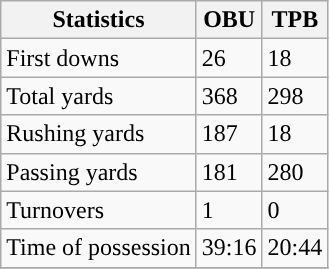<table class="wikitable" style="float: left;">
<tr>
<th>Statistics</th>
<th>OBU</th>
<th>TPB</th>
</tr>
<tr>
<td>First downs</td>
<td>26</td>
<td>18</td>
</tr>
<tr>
<td>Total yards</td>
<td>368</td>
<td>298</td>
</tr>
<tr>
<td>Rushing yards</td>
<td>187</td>
<td>18</td>
</tr>
<tr>
<td>Passing yards</td>
<td>181</td>
<td>280</td>
</tr>
<tr>
<td>Turnovers</td>
<td>1</td>
<td>0</td>
</tr>
<tr>
<td>Time of possession</td>
<td>39:16</td>
<td>20:44</td>
</tr>
<tr>
</tr>
</table>
